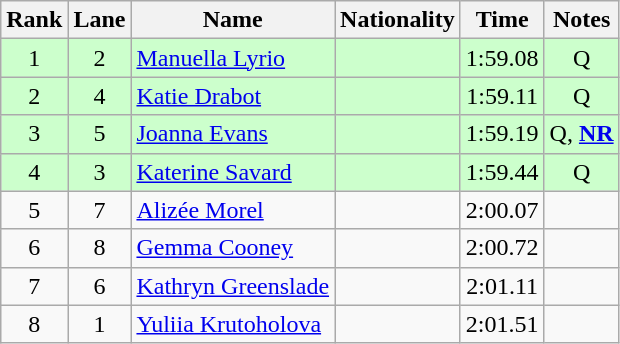<table class="wikitable sortable" style="text-align:center">
<tr>
<th>Rank</th>
<th>Lane</th>
<th>Name</th>
<th>Nationality</th>
<th>Time</th>
<th>Notes</th>
</tr>
<tr bgcolor=ccffcc>
<td>1</td>
<td>2</td>
<td align="left"><a href='#'>Manuella Lyrio</a></td>
<td align="left"></td>
<td>1:59.08</td>
<td>Q</td>
</tr>
<tr bgcolor=ccffcc>
<td>2</td>
<td>4</td>
<td align="left"><a href='#'>Katie Drabot</a></td>
<td align="left"></td>
<td>1:59.11</td>
<td>Q</td>
</tr>
<tr bgcolor=ccffcc>
<td>3</td>
<td>5</td>
<td align="left"><a href='#'>Joanna Evans</a></td>
<td align="left"></td>
<td>1:59.19</td>
<td>Q, <strong><a href='#'>NR</a></strong></td>
</tr>
<tr bgcolor=ccffcc>
<td>4</td>
<td>3</td>
<td align="left"><a href='#'>Katerine Savard</a></td>
<td align="left"></td>
<td>1:59.44</td>
<td>Q</td>
</tr>
<tr>
<td>5</td>
<td>7</td>
<td align="left"><a href='#'>Alizée Morel</a></td>
<td align="left"></td>
<td>2:00.07</td>
<td></td>
</tr>
<tr>
<td>6</td>
<td>8</td>
<td align="left"><a href='#'>Gemma Cooney</a></td>
<td align="left"></td>
<td>2:00.72</td>
<td></td>
</tr>
<tr>
<td>7</td>
<td>6</td>
<td align="left"><a href='#'>Kathryn Greenslade</a></td>
<td align="left"></td>
<td>2:01.11</td>
<td></td>
</tr>
<tr>
<td>8</td>
<td>1</td>
<td align="left"><a href='#'>Yuliia Krutoholova</a></td>
<td align="left"></td>
<td>2:01.51</td>
<td></td>
</tr>
</table>
